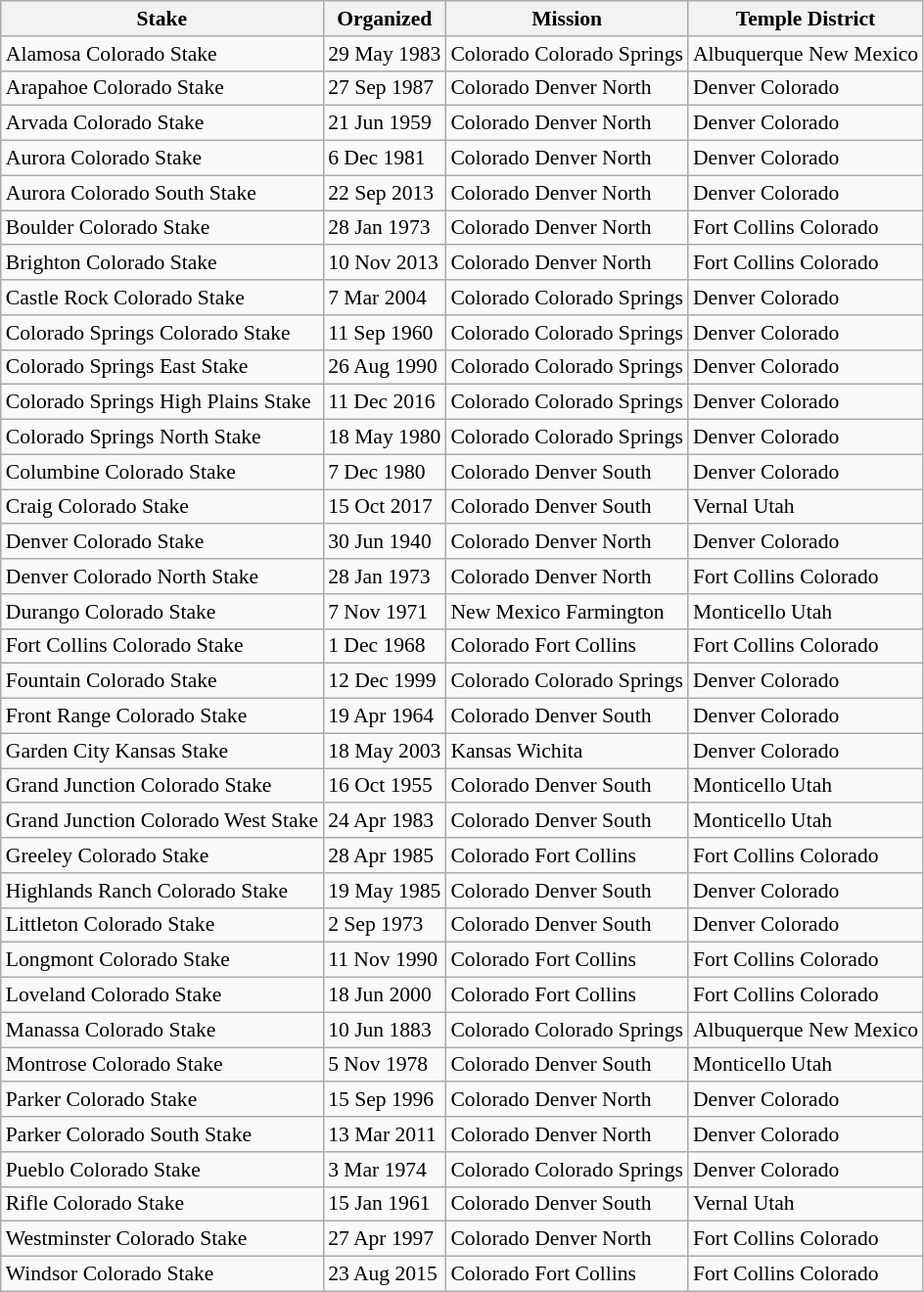<table class="wikitable sortable mw-collapsible mw-collapsed" style="font-size:90%">
<tr>
<th>Stake</th>
<th data-sort-type=date>Organized</th>
<th>Mission</th>
<th>Temple District</th>
</tr>
<tr>
<td>Alamosa Colorado Stake</td>
<td>29 May 1983</td>
<td>Colorado Colorado Springs</td>
<td>Albuquerque New Mexico</td>
</tr>
<tr>
<td>Arapahoe Colorado Stake</td>
<td>27 Sep 1987</td>
<td>Colorado Denver North</td>
<td>Denver Colorado</td>
</tr>
<tr>
<td>Arvada Colorado Stake</td>
<td>21 Jun 1959</td>
<td>Colorado Denver North</td>
<td>Denver Colorado</td>
</tr>
<tr>
<td>Aurora Colorado Stake</td>
<td>6 Dec 1981</td>
<td>Colorado Denver North</td>
<td>Denver Colorado</td>
</tr>
<tr>
<td>Aurora Colorado South Stake</td>
<td>22 Sep 2013</td>
<td>Colorado Denver North</td>
<td>Denver Colorado</td>
</tr>
<tr>
<td>Boulder Colorado Stake</td>
<td>28 Jan 1973</td>
<td>Colorado Denver North</td>
<td>Fort Collins Colorado</td>
</tr>
<tr>
<td>Brighton Colorado Stake</td>
<td>10 Nov 2013</td>
<td>Colorado Denver North</td>
<td>Fort Collins Colorado</td>
</tr>
<tr>
<td>Castle Rock Colorado Stake</td>
<td>7 Mar 2004</td>
<td>Colorado Colorado Springs</td>
<td>Denver Colorado</td>
</tr>
<tr>
<td>Colorado Springs Colorado Stake</td>
<td>11 Sep 1960</td>
<td>Colorado Colorado Springs</td>
<td>Denver Colorado</td>
</tr>
<tr>
<td>Colorado Springs East Stake</td>
<td>26 Aug 1990</td>
<td>Colorado Colorado Springs</td>
<td>Denver Colorado</td>
</tr>
<tr>
<td>Colorado Springs High Plains Stake</td>
<td>11 Dec 2016</td>
<td>Colorado Colorado Springs</td>
<td>Denver Colorado</td>
</tr>
<tr>
<td>Colorado Springs North Stake</td>
<td>18 May 1980</td>
<td>Colorado Colorado Springs</td>
<td>Denver Colorado</td>
</tr>
<tr>
<td>Columbine Colorado Stake</td>
<td>7 Dec 1980</td>
<td>Colorado Denver South</td>
<td>Denver Colorado</td>
</tr>
<tr>
<td>Craig Colorado Stake</td>
<td>15 Oct 2017</td>
<td>Colorado Denver South</td>
<td>Vernal Utah</td>
</tr>
<tr>
<td>Denver Colorado Stake</td>
<td>30 Jun 1940</td>
<td>Colorado Denver North</td>
<td>Denver Colorado</td>
</tr>
<tr>
<td>Denver Colorado North Stake</td>
<td>28 Jan 1973</td>
<td>Colorado Denver North</td>
<td>Fort Collins Colorado</td>
</tr>
<tr>
<td>Durango Colorado Stake</td>
<td>7 Nov 1971</td>
<td>New Mexico Farmington</td>
<td>Monticello Utah</td>
</tr>
<tr>
<td>Fort Collins Colorado Stake</td>
<td>1 Dec 1968</td>
<td>Colorado Fort Collins</td>
<td>Fort Collins Colorado</td>
</tr>
<tr>
<td>Fountain Colorado Stake</td>
<td>12 Dec 1999</td>
<td>Colorado Colorado Springs</td>
<td>Denver Colorado</td>
</tr>
<tr>
<td>Front Range Colorado Stake</td>
<td>19 Apr 1964</td>
<td>Colorado Denver South</td>
<td>Denver Colorado</td>
</tr>
<tr>
<td>Garden City Kansas Stake</td>
<td>18 May 2003</td>
<td>Kansas Wichita</td>
<td>Denver Colorado</td>
</tr>
<tr>
<td>Grand Junction Colorado Stake</td>
<td>16 Oct 1955</td>
<td>Colorado Denver South</td>
<td>Monticello Utah</td>
</tr>
<tr>
<td>Grand Junction Colorado West Stake</td>
<td>24 Apr 1983</td>
<td>Colorado Denver South</td>
<td>Monticello Utah</td>
</tr>
<tr>
<td>Greeley Colorado Stake</td>
<td>28 Apr 1985</td>
<td>Colorado Fort Collins</td>
<td>Fort Collins Colorado</td>
</tr>
<tr>
<td>Highlands Ranch Colorado Stake</td>
<td>19 May 1985</td>
<td>Colorado Denver South</td>
<td>Denver Colorado</td>
</tr>
<tr>
<td>Littleton Colorado Stake</td>
<td>2 Sep 1973</td>
<td>Colorado Denver South</td>
<td>Denver Colorado</td>
</tr>
<tr>
<td>Longmont Colorado Stake</td>
<td>11 Nov 1990</td>
<td>Colorado Fort Collins</td>
<td>Fort Collins Colorado</td>
</tr>
<tr>
<td>Loveland Colorado Stake</td>
<td>18 Jun 2000</td>
<td>Colorado Fort Collins</td>
<td>Fort Collins Colorado</td>
</tr>
<tr>
<td>Manassa Colorado Stake</td>
<td>10 Jun 1883</td>
<td>Colorado Colorado Springs</td>
<td>Albuquerque New Mexico</td>
</tr>
<tr>
<td>Montrose Colorado Stake</td>
<td>5 Nov 1978</td>
<td>Colorado Denver South</td>
<td>Monticello Utah</td>
</tr>
<tr>
<td>Parker Colorado Stake</td>
<td>15 Sep 1996</td>
<td>Colorado Denver North</td>
<td>Denver Colorado</td>
</tr>
<tr>
<td>Parker Colorado South Stake</td>
<td>13 Mar 2011</td>
<td>Colorado Denver North</td>
<td>Denver Colorado</td>
</tr>
<tr>
<td>Pueblo Colorado Stake</td>
<td>3 Mar 1974</td>
<td>Colorado Colorado Springs</td>
<td>Denver Colorado</td>
</tr>
<tr>
<td>Rifle Colorado Stake</td>
<td>15 Jan 1961</td>
<td>Colorado Denver South</td>
<td>Vernal Utah</td>
</tr>
<tr>
<td>Westminster Colorado Stake</td>
<td>27 Apr 1997</td>
<td>Colorado Denver North</td>
<td>Fort Collins Colorado</td>
</tr>
<tr>
<td>Windsor Colorado Stake</td>
<td>23 Aug 2015</td>
<td>Colorado Fort Collins</td>
<td>Fort Collins Colorado</td>
</tr>
</table>
